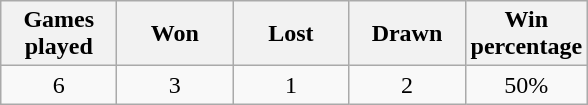<table class="wikitable" style="text-align:center">
<tr>
<th width="70">Games played</th>
<th width="70">Won</th>
<th width="70">Lost</th>
<th width="70">Drawn</th>
<th width="70">Win percentage</th>
</tr>
<tr>
<td>6</td>
<td>3</td>
<td>1</td>
<td>2</td>
<td>50%</td>
</tr>
</table>
